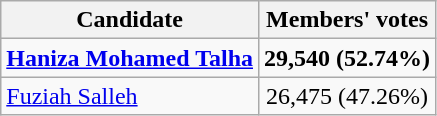<table class=wikitable style=text-align:center>
<tr>
<th>Candidate</th>
<th>Members' votes</th>
</tr>
<tr>
<td align=left><strong><a href='#'>Haniza Mohamed Talha</a></strong></td>
<td><strong>29,540 (52.74%)</strong></td>
</tr>
<tr>
<td align=left><a href='#'>Fuziah Salleh</a></td>
<td>26,475 (47.26%)</td>
</tr>
</table>
